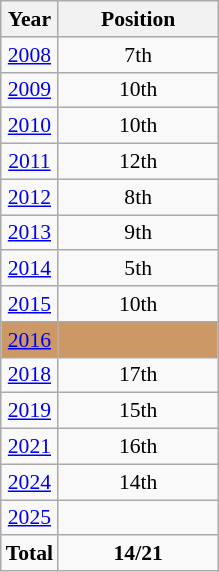<table class="wikitable"  style="text-align: center;font-size:90%;">
<tr>
<th>Year</th>
<th width="100">Position</th>
</tr>
<tr>
<td> <a href='#'>2008</a></td>
<td>7th</td>
</tr>
<tr>
<td> <a href='#'>2009</a></td>
<td>10th</td>
</tr>
<tr>
<td> <a href='#'>2010</a></td>
<td>10th</td>
</tr>
<tr>
<td> <a href='#'>2011</a></td>
<td>12th</td>
</tr>
<tr>
<td> <a href='#'>2012</a></td>
<td>8th</td>
</tr>
<tr>
<td> <a href='#'>2013</a></td>
<td>9th</td>
</tr>
<tr>
<td> <a href='#'>2014</a></td>
<td>5th</td>
</tr>
<tr>
<td> <a href='#'>2015</a></td>
<td>10th</td>
</tr>
<tr style="background:#cc9966;">
<td> <a href='#'>2016</a></td>
<td></td>
</tr>
<tr>
<td> <a href='#'>2018</a></td>
<td>17th</td>
</tr>
<tr>
<td> <a href='#'>2019</a></td>
<td>15th</td>
</tr>
<tr>
<td> <a href='#'>2021</a></td>
<td>16th</td>
</tr>
<tr>
<td> <a href='#'>2024</a></td>
<td>14th</td>
</tr>
<tr>
<td> <a href='#'>2025</a></td>
<td></td>
</tr>
<tr>
<td><strong>Total</strong></td>
<td><strong>14/21</strong></td>
</tr>
</table>
